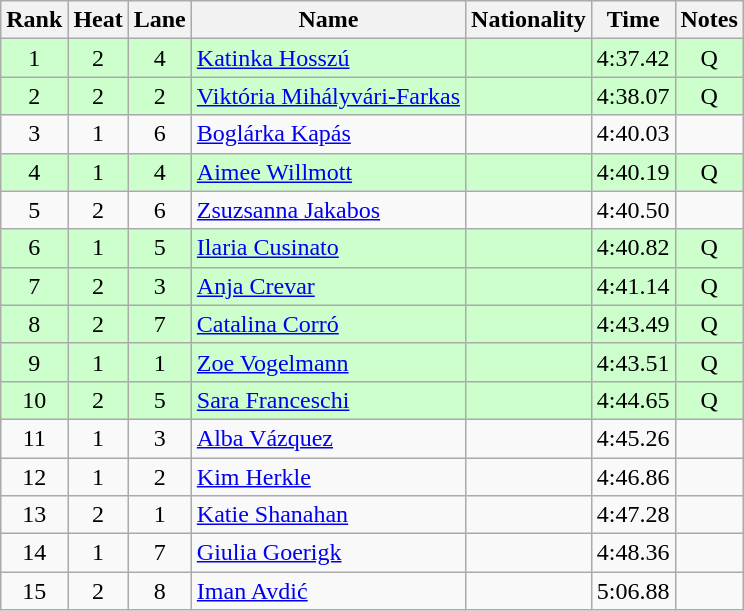<table class="wikitable sortable" style="text-align:center">
<tr>
<th>Rank</th>
<th>Heat</th>
<th>Lane</th>
<th>Name</th>
<th>Nationality</th>
<th>Time</th>
<th>Notes</th>
</tr>
<tr bgcolor=ccffcc>
<td>1</td>
<td>2</td>
<td>4</td>
<td align=left><a href='#'>Katinka Hosszú</a></td>
<td align=left></td>
<td>4:37.42</td>
<td>Q</td>
</tr>
<tr bgcolor=ccffcc>
<td>2</td>
<td>2</td>
<td>2</td>
<td align=left><a href='#'>Viktória Mihályvári-Farkas</a></td>
<td align=left></td>
<td>4:38.07</td>
<td>Q</td>
</tr>
<tr>
<td>3</td>
<td>1</td>
<td>6</td>
<td align=left><a href='#'>Boglárka Kapás</a></td>
<td align=left></td>
<td>4:40.03</td>
<td></td>
</tr>
<tr bgcolor=ccffcc>
<td>4</td>
<td>1</td>
<td>4</td>
<td align=left><a href='#'>Aimee Willmott</a></td>
<td align=left></td>
<td>4:40.19</td>
<td>Q</td>
</tr>
<tr>
<td>5</td>
<td>2</td>
<td>6</td>
<td align=left><a href='#'>Zsuzsanna Jakabos</a></td>
<td align=left></td>
<td>4:40.50</td>
<td></td>
</tr>
<tr bgcolor=ccffcc>
<td>6</td>
<td>1</td>
<td>5</td>
<td align=left><a href='#'>Ilaria Cusinato</a></td>
<td align=left></td>
<td>4:40.82</td>
<td>Q</td>
</tr>
<tr bgcolor=ccffcc>
<td>7</td>
<td>2</td>
<td>3</td>
<td align=left><a href='#'>Anja Crevar</a></td>
<td align=left></td>
<td>4:41.14</td>
<td>Q</td>
</tr>
<tr bgcolor=ccffcc>
<td>8</td>
<td>2</td>
<td>7</td>
<td align=left><a href='#'>Catalina Corró</a></td>
<td align=left></td>
<td>4:43.49</td>
<td>Q</td>
</tr>
<tr bgcolor=ccffcc>
<td>9</td>
<td>1</td>
<td>1</td>
<td align=left><a href='#'>Zoe Vogelmann</a></td>
<td align=left></td>
<td>4:43.51</td>
<td>Q</td>
</tr>
<tr bgcolor=ccffcc>
<td>10</td>
<td>2</td>
<td>5</td>
<td align=left><a href='#'>Sara Franceschi</a></td>
<td align=left></td>
<td>4:44.65</td>
<td>Q</td>
</tr>
<tr>
<td>11</td>
<td>1</td>
<td>3</td>
<td align=left><a href='#'>Alba Vázquez</a></td>
<td align=left></td>
<td>4:45.26</td>
<td></td>
</tr>
<tr>
<td>12</td>
<td>1</td>
<td>2</td>
<td align=left><a href='#'>Kim Herkle</a></td>
<td align=left></td>
<td>4:46.86</td>
<td></td>
</tr>
<tr>
<td>13</td>
<td>2</td>
<td>1</td>
<td align=left><a href='#'>Katie Shanahan</a></td>
<td align=left></td>
<td>4:47.28</td>
<td></td>
</tr>
<tr>
<td>14</td>
<td>1</td>
<td>7</td>
<td align=left><a href='#'>Giulia Goerigk</a></td>
<td align=left></td>
<td>4:48.36</td>
<td></td>
</tr>
<tr>
<td>15</td>
<td>2</td>
<td>8</td>
<td align=left><a href='#'>Iman Avdić</a></td>
<td align=left></td>
<td>5:06.88</td>
<td></td>
</tr>
</table>
